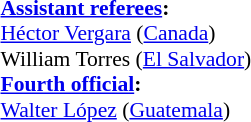<table width=50% style="font-size: 90%">
<tr>
<td><br><strong><a href='#'>Assistant referees</a>:</strong>
<br><a href='#'>Héctor Vergara</a> (<a href='#'>Canada</a>)
<br>William Torres (<a href='#'>El Salvador</a>)
<br><strong><a href='#'>Fourth official</a>:</strong>
<br><a href='#'>Walter López</a> (<a href='#'>Guatemala</a>)</td>
</tr>
</table>
